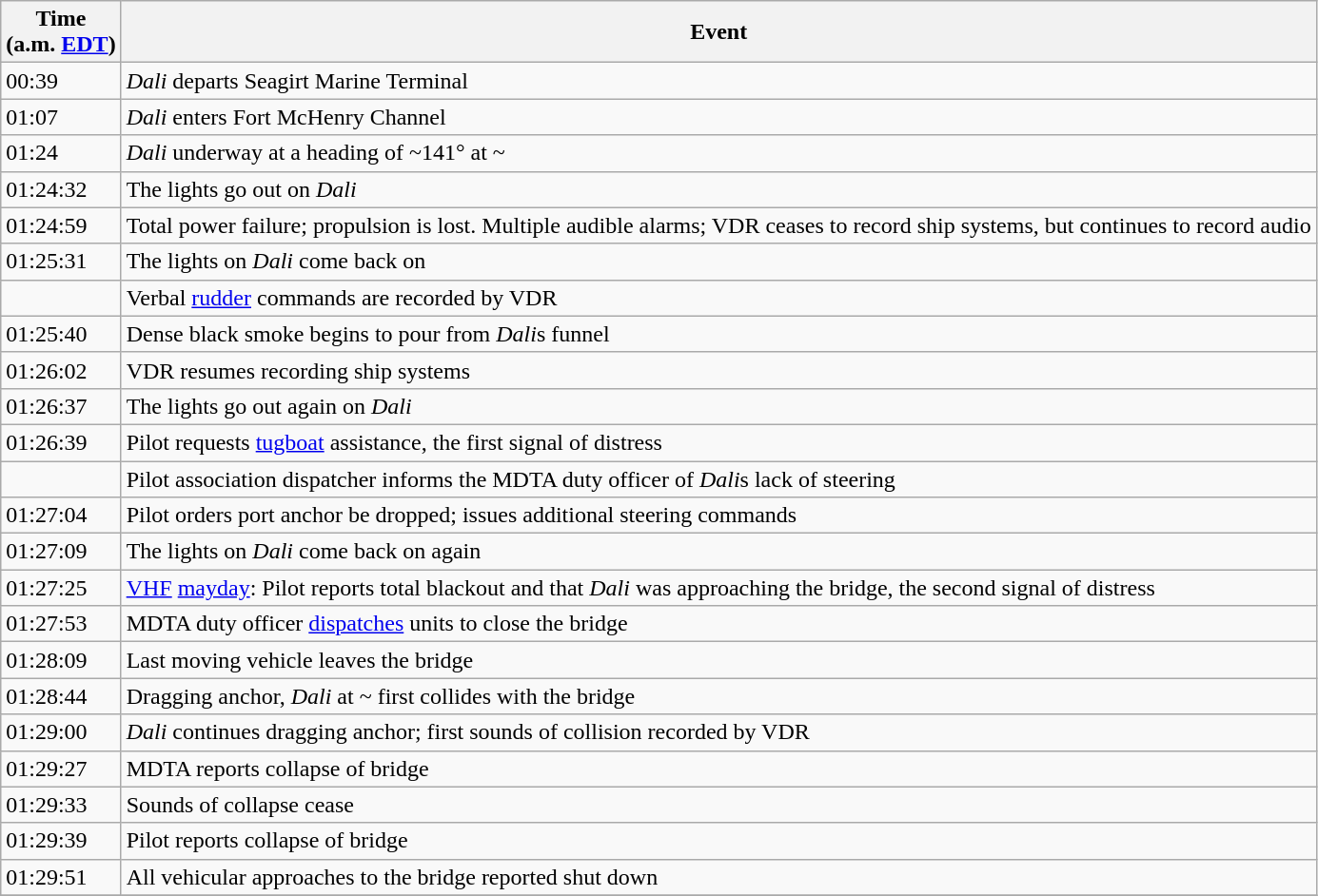<table class="wikitable">
<tr>
<th>Time<br>(a.m. <a href='#'>EDT</a>)</th>
<th>Event</th>
</tr>
<tr>
<td>00:39</td>
<td><em>Dali</em> departs Seagirt Marine Terminal</td>
</tr>
<tr>
<td>01:07</td>
<td><em>Dali</em> enters Fort McHenry Channel</td>
</tr>
<tr>
<td>01:24</td>
<td><em>Dali</em> underway at a heading of ~141° at ~</td>
</tr>
<tr>
<td>01:24:32</td>
<td>The lights go out on <em>Dali</em></td>
</tr>
<tr>
<td>01:24:59</td>
<td>Total power failure; propulsion is lost. Multiple audible alarms; VDR ceases to record ship systems, but continues to record audio</td>
</tr>
<tr>
<td>01:25:31</td>
<td>The lights on <em>Dali</em> come back on</td>
</tr>
<tr>
<td></td>
<td>Verbal <a href='#'>rudder</a> commands are recorded by VDR</td>
</tr>
<tr>
<td>01:25:40</td>
<td>Dense black smoke begins to pour from <em>Dali</em>s funnel</td>
</tr>
<tr>
<td>01:26:02</td>
<td>VDR resumes recording ship systems</td>
</tr>
<tr>
<td>01:26:37</td>
<td>The lights go out again on <em>Dali</em></td>
</tr>
<tr>
<td>01:26:39</td>
<td>Pilot requests <a href='#'>tugboat</a> assistance, the first signal of distress</td>
</tr>
<tr>
<td></td>
<td>Pilot association dispatcher informs the MDTA duty officer of <em>Dali</em>s lack of steering</td>
</tr>
<tr>
<td>01:27:04</td>
<td>Pilot orders port anchor be dropped; issues additional steering commands</td>
</tr>
<tr>
<td>01:27:09</td>
<td>The lights on <em>Dali</em> come back on again</td>
</tr>
<tr>
<td>01:27:25</td>
<td><a href='#'>VHF</a> <a href='#'>mayday</a>: Pilot reports total blackout and that <em>Dali</em> was approaching the bridge, the second signal of distress</td>
</tr>
<tr>
<td>01:27:53</td>
<td>MDTA duty officer <a href='#'>dispatches</a> units to close the bridge</td>
</tr>
<tr>
<td>01:28:09</td>
<td>Last moving vehicle leaves the bridge</td>
</tr>
<tr>
<td>01:28:44</td>
<td>Dragging anchor, <em>Dali</em> at ~ first collides with the bridge</td>
</tr>
<tr>
<td>01:29:00</td>
<td><em>Dali</em> continues dragging anchor; first sounds of collision recorded by VDR</td>
</tr>
<tr>
<td>01:29:27</td>
<td>MDTA reports collapse of bridge</td>
</tr>
<tr>
<td>01:29:33</td>
<td>Sounds of collapse cease</td>
</tr>
<tr>
<td>01:29:39</td>
<td>Pilot reports collapse of bridge</td>
</tr>
<tr>
<td>01:29:51</td>
<td>All vehicular approaches to the bridge reported shut down</td>
</tr>
<tr>
</tr>
</table>
